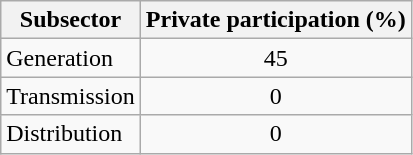<table class="wikitable">
<tr>
<th>Subsector</th>
<th>Private participation (%)</th>
</tr>
<tr>
<td>Generation</td>
<td align="center">45</td>
</tr>
<tr>
<td>Transmission</td>
<td align="center">0</td>
</tr>
<tr>
<td>Distribution</td>
<td align="center">0</td>
</tr>
</table>
